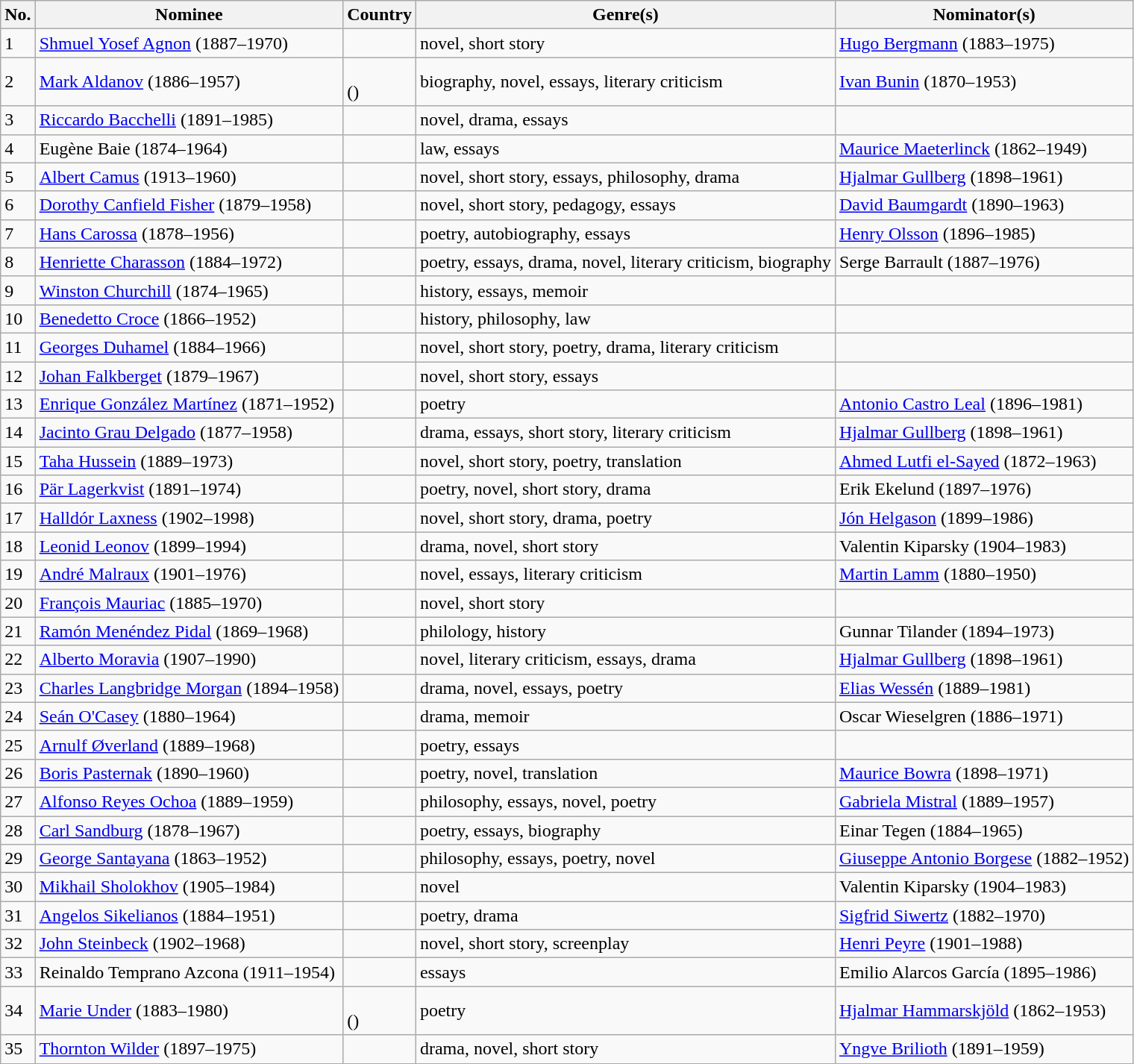<table class="sortable wikitable mw-collapsible">
<tr>
<th scope=col>No.</th>
<th scope=col>Nominee</th>
<th scope=col>Country</th>
<th scope=col>Genre(s)</th>
<th scope=col>Nominator(s)</th>
</tr>
<tr>
<td>1</td>
<td><a href='#'>Shmuel Yosef Agnon</a> (1887–1970)</td>
<td></td>
<td>novel, short story</td>
<td><a href='#'>Hugo Bergmann</a> (1883–1975)</td>
</tr>
<tr>
<td>2</td>
<td><a href='#'>Mark Aldanov</a> (1886–1957)</td>
<td><br>()<br></td>
<td>biography, novel, essays, literary criticism</td>
<td> <a href='#'>Ivan Bunin</a> (1870–1953)</td>
</tr>
<tr>
<td>3</td>
<td><a href='#'>Riccardo Bacchelli</a> (1891–1985)</td>
<td></td>
<td>novel, drama, essays</td>
<td></td>
</tr>
<tr>
<td>4</td>
<td>Eugène Baie (1874–1964)</td>
<td></td>
<td>law, essays</td>
<td> <a href='#'>Maurice Maeterlinck</a> (1862–1949)</td>
</tr>
<tr>
<td>5</td>
<td><a href='#'>Albert Camus</a> (1913–1960)</td>
<td></td>
<td>novel, short story, essays, philosophy, drama</td>
<td><a href='#'>Hjalmar Gullberg</a> (1898–1961)</td>
</tr>
<tr>
<td>6</td>
<td><a href='#'>Dorothy Canfield Fisher</a> (1879–1958)</td>
<td></td>
<td>novel, short story, pedagogy, essays</td>
<td><a href='#'>David Baumgardt</a> (1890–1963)</td>
</tr>
<tr>
<td>7</td>
<td><a href='#'>Hans Carossa</a> (1878–1956)</td>
<td></td>
<td>poetry, autobiography, essays</td>
<td><a href='#'>Henry Olsson</a> (1896–1985)</td>
</tr>
<tr>
<td>8</td>
<td><a href='#'>Henriette Charasson</a> (1884–1972)</td>
<td></td>
<td>poetry, essays, drama, novel, literary criticism, biography</td>
<td>Serge Barrault (1887–1976)</td>
</tr>
<tr>
<td>9</td>
<td><a href='#'>Winston Churchill</a> (1874–1965)</td>
<td></td>
<td>history, essays, memoir</td>
<td></td>
</tr>
<tr>
<td>10</td>
<td><a href='#'>Benedetto Croce</a> (1866–1952)</td>
<td></td>
<td>history, philosophy, law</td>
<td></td>
</tr>
<tr>
<td>11</td>
<td><a href='#'>Georges Duhamel</a> (1884–1966)</td>
<td></td>
<td>novel, short story, poetry, drama, literary criticism</td>
<td></td>
</tr>
<tr>
<td>12</td>
<td><a href='#'>Johan Falkberget</a> (1879–1967)</td>
<td></td>
<td>novel, short story, essays</td>
<td></td>
</tr>
<tr>
<td>13</td>
<td><a href='#'>Enrique González Martínez</a> (1871–1952)</td>
<td></td>
<td>poetry</td>
<td><a href='#'>Antonio Castro Leal</a> (1896–1981)</td>
</tr>
<tr>
<td>14</td>
<td><a href='#'>Jacinto Grau Delgado</a> (1877–1958)</td>
<td></td>
<td>drama, essays, short story, literary criticism</td>
<td><a href='#'>Hjalmar Gullberg</a> (1898–1961)</td>
</tr>
<tr>
<td>15</td>
<td><a href='#'>Taha Hussein</a> (1889–1973)</td>
<td></td>
<td>novel, short story, poetry, translation</td>
<td><a href='#'>Ahmed Lutfi el-Sayed</a> (1872–1963)</td>
</tr>
<tr>
<td>16</td>
<td><a href='#'>Pär Lagerkvist</a> (1891–1974)</td>
<td></td>
<td>poetry, novel, short story, drama</td>
<td>Erik Ekelund (1897–1976)</td>
</tr>
<tr>
<td>17</td>
<td><a href='#'>Halldór Laxness</a> (1902–1998)</td>
<td></td>
<td>novel, short story, drama, poetry</td>
<td><a href='#'>Jón Helgason</a> (1899–1986)</td>
</tr>
<tr>
<td>18</td>
<td><a href='#'>Leonid Leonov</a> (1899–1994)</td>
<td></td>
<td>drama, novel, short story</td>
<td>Valentin Kiparsky (1904–1983)</td>
</tr>
<tr>
<td>19</td>
<td><a href='#'>André Malraux</a> (1901–1976)</td>
<td></td>
<td>novel, essays, literary criticism</td>
<td><a href='#'>Martin Lamm</a> (1880–1950)</td>
</tr>
<tr>
<td>20</td>
<td><a href='#'>François Mauriac</a> (1885–1970)</td>
<td></td>
<td>novel, short story</td>
<td></td>
</tr>
<tr>
<td>21</td>
<td><a href='#'>Ramón Menéndez Pidal</a> (1869–1968)</td>
<td></td>
<td>philology, history</td>
<td>Gunnar Tilander (1894–1973)</td>
</tr>
<tr>
<td>22</td>
<td><a href='#'>Alberto Moravia</a> (1907–1990)</td>
<td></td>
<td>novel, literary criticism, essays, drama</td>
<td><a href='#'>Hjalmar Gullberg</a> (1898–1961)</td>
</tr>
<tr>
<td>23</td>
<td><a href='#'>Charles Langbridge Morgan</a> (1894–1958)</td>
<td></td>
<td>drama, novel, essays, poetry</td>
<td><a href='#'>Elias Wessén</a> (1889–1981)</td>
</tr>
<tr>
<td>24</td>
<td><a href='#'>Seán O'Casey</a> (1880–1964)</td>
<td></td>
<td>drama, memoir</td>
<td>Oscar Wieselgren (1886–1971)</td>
</tr>
<tr>
<td>25</td>
<td><a href='#'>Arnulf Øverland</a> (1889–1968)</td>
<td></td>
<td>poetry, essays</td>
<td></td>
</tr>
<tr>
<td>26</td>
<td><a href='#'>Boris Pasternak</a> (1890–1960)</td>
<td></td>
<td>poetry, novel, translation</td>
<td><a href='#'>Maurice Bowra</a> (1898–1971)</td>
</tr>
<tr>
<td>27</td>
<td><a href='#'>Alfonso Reyes Ochoa</a> (1889–1959)</td>
<td></td>
<td>philosophy, essays, novel, poetry</td>
<td> <a href='#'>Gabriela Mistral</a> (1889–1957)</td>
</tr>
<tr>
<td>28</td>
<td><a href='#'>Carl Sandburg</a> (1878–1967)</td>
<td></td>
<td>poetry, essays, biography</td>
<td>Einar Tegen (1884–1965)</td>
</tr>
<tr>
<td>29</td>
<td><a href='#'>George Santayana</a> (1863–1952)</td>
<td><br></td>
<td>philosophy, essays, poetry, novel</td>
<td><a href='#'>Giuseppe Antonio Borgese</a> (1882–1952)</td>
</tr>
<tr>
<td>30</td>
<td><a href='#'>Mikhail Sholokhov</a> (1905–1984)</td>
<td></td>
<td>novel</td>
<td>Valentin Kiparsky (1904–1983)</td>
</tr>
<tr>
<td>31</td>
<td><a href='#'>Angelos Sikelianos</a> (1884–1951)</td>
<td></td>
<td>poetry, drama</td>
<td><a href='#'>Sigfrid Siwertz</a> (1882–1970)</td>
</tr>
<tr>
<td>32</td>
<td><a href='#'>John Steinbeck</a> (1902–1968)</td>
<td></td>
<td>novel, short story, screenplay</td>
<td><a href='#'>Henri Peyre</a> (1901–1988)</td>
</tr>
<tr>
<td>33</td>
<td>Reinaldo Temprano Azcona (1911–1954)</td>
<td></td>
<td>essays</td>
<td>Emilio Alarcos García (1895–1986)</td>
</tr>
<tr>
<td>34</td>
<td><a href='#'>Marie Under</a> (1883–1980)</td>
<td><br>()</td>
<td>poetry</td>
<td><a href='#'>Hjalmar Hammarskjöld</a> (1862–1953)</td>
</tr>
<tr>
<td>35</td>
<td><a href='#'>Thornton Wilder</a> (1897–1975)</td>
<td></td>
<td>drama, novel, short story</td>
<td><a href='#'>Yngve Brilioth</a> (1891–1959)</td>
</tr>
</table>
